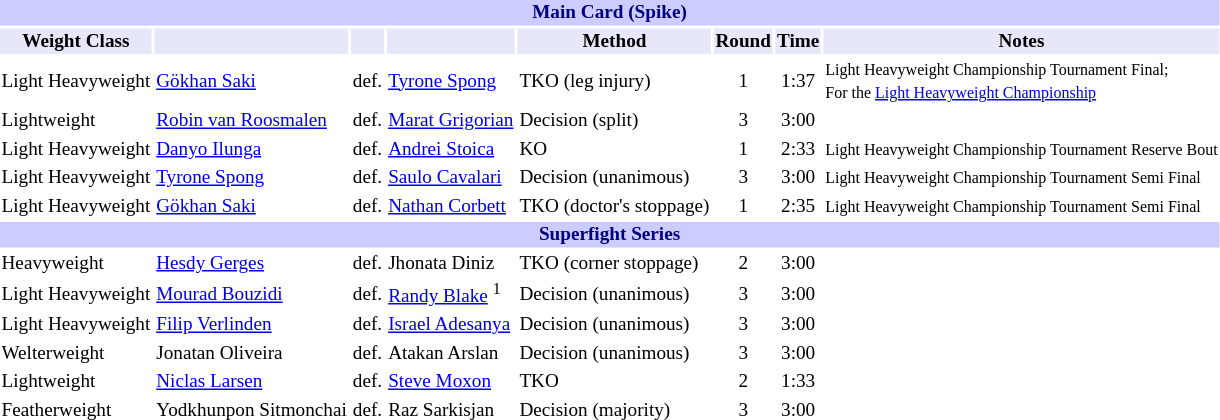<table class="toccolours" style="font-size: 80%;">
<tr>
<th colspan="8" style="background-color: #ccf; color: #000080; text-align: center;"><strong>Main Card (Spike)</strong></th>
</tr>
<tr>
<th colspan="1" style="background-color: #E6E8FA; color: #000000; text-align: center;">Weight Class</th>
<th colspan="1" style="background-color: #E6E8FA; color: #000000; text-align: center;"></th>
<th colspan="1" style="background-color: #E6E8FA; color: #000000; text-align: center;"></th>
<th colspan="1" style="background-color: #E6E8FA; color: #000000; text-align: center;"></th>
<th colspan="1" style="background-color: #E6E8FA; color: #000000; text-align: center;">Method</th>
<th colspan="1" style="background-color: #E6E8FA; color: #000000; text-align: center;">Round</th>
<th colspan="1" style="background-color: #E6E8FA; color: #000000; text-align: center;">Time</th>
<th colspan="1" style="background-color: #E6E8FA; color: #000000; text-align: center;">Notes</th>
</tr>
<tr>
<td>Light Heavyweight</td>
<td> <a href='#'>Gökhan Saki</a></td>
<td align=center>def.</td>
<td> <a href='#'>Tyrone Spong</a></td>
<td>TKO (leg injury)</td>
<td align=center>1</td>
<td align=center>1:37</td>
<td><small>Light Heavyweight Championship Tournament Final;<br>For the <a href='#'>Light Heavyweight Championship</a> </small></td>
</tr>
<tr>
<td>Lightweight</td>
<td> <a href='#'>Robin van Roosmalen</a></td>
<td align=center>def.</td>
<td> <a href='#'>Marat Grigorian</a></td>
<td>Decision (split)</td>
<td align=center>3</td>
<td align=center>3:00</td>
<td></td>
</tr>
<tr>
<td>Light Heavyweight</td>
<td> <a href='#'>Danyo Ilunga</a></td>
<td align=center>def.</td>
<td> <a href='#'>Andrei Stoica</a></td>
<td>KO</td>
<td align=center>1</td>
<td align=center>2:33</td>
<td><small>Light Heavyweight Championship Tournament Reserve Bout</small></td>
</tr>
<tr>
<td>Light Heavyweight</td>
<td> <a href='#'>Tyrone Spong</a></td>
<td align=center>def.</td>
<td> <a href='#'>Saulo Cavalari</a></td>
<td>Decision (unanimous)</td>
<td align=center>3</td>
<td align=center>3:00</td>
<td><small>Light Heavyweight Championship Tournament Semi Final</small></td>
</tr>
<tr>
<td>Light Heavyweight</td>
<td> <a href='#'>Gökhan Saki</a></td>
<td align=center>def.</td>
<td> <a href='#'>Nathan Corbett</a></td>
<td>TKO (doctor's stoppage)</td>
<td align=center>1</td>
<td align=center>2:35</td>
<td><small>Light Heavyweight Championship Tournament Semi Final</small></td>
</tr>
<tr>
<th colspan="8" style="background-color: #ccf; color: #000080; text-align: center;"><strong>Superfight Series</strong></th>
</tr>
<tr>
<td>Heavyweight</td>
<td> <a href='#'>Hesdy Gerges</a></td>
<td align=center>def.</td>
<td> Jhonata Diniz</td>
<td>TKO (corner stoppage)</td>
<td align=center>2</td>
<td align=center>3:00</td>
<td></td>
</tr>
<tr>
<td>Light Heavyweight</td>
<td> <a href='#'>Mourad Bouzidi</a></td>
<td align=center>def.</td>
<td> <a href='#'>Randy Blake</a> <sup>1</sup></td>
<td>Decision (unanimous)</td>
<td align=center>3</td>
<td align=center>3:00</td>
<td></td>
</tr>
<tr>
<td>Light Heavyweight</td>
<td> <a href='#'>Filip Verlinden</a></td>
<td align=center>def.</td>
<td> <a href='#'>Israel Adesanya</a></td>
<td>Decision (unanimous)</td>
<td align=center>3</td>
<td align=center>3:00</td>
<td></td>
</tr>
<tr>
<td>Welterweight</td>
<td> Jonatan Oliveira</td>
<td align=center>def.</td>
<td> Atakan Arslan</td>
<td>Decision (unanimous)</td>
<td align=center>3</td>
<td align=center>3:00</td>
<td></td>
</tr>
<tr>
<td>Lightweight</td>
<td> <a href='#'>Niclas Larsen</a></td>
<td align=center>def.</td>
<td> <a href='#'>Steve Moxon</a></td>
<td>TKO</td>
<td align=center>2</td>
<td align=center>1:33</td>
<td></td>
</tr>
<tr>
<td>Featherweight</td>
<td> Yodkhunpon Sitmonchai</td>
<td align=center>def.</td>
<td> Raz Sarkisjan</td>
<td>Decision (majority)</td>
<td align=center>3</td>
<td align=center>3:00</td>
</tr>
<tr>
</tr>
</table>
